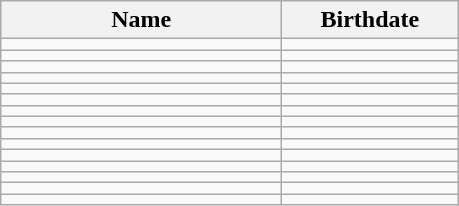<table class="wikitable sortable" style="float:left; margin-right:1em">
<tr>
<th style="width:180px">Name</th>
<th style="width:110px">Birthdate</th>
</tr>
<tr>
<td align="left"></td>
<td align="right"></td>
</tr>
<tr>
<td align="left"></td>
<td align="right"></td>
</tr>
<tr>
<td align="left"></td>
<td align="right"></td>
</tr>
<tr>
<td align="left"></td>
<td align="right"></td>
</tr>
<tr>
<td align="left"></td>
<td align="right"></td>
</tr>
<tr>
<td align="left"></td>
<td align="right"></td>
</tr>
<tr>
<td align="left"></td>
<td align="right"></td>
</tr>
<tr>
<td align="left"></td>
<td align="right"></td>
</tr>
<tr>
<td align="left"></td>
<td align="right"></td>
</tr>
<tr>
<td align="left"></td>
<td align="right"></td>
</tr>
<tr>
<td align="left"></td>
<td align="right"></td>
</tr>
<tr>
<td align="left"></td>
<td align="right"></td>
</tr>
<tr>
<td align="left"></td>
<td align="right"></td>
</tr>
<tr>
<td align="left"></td>
<td align="right"></td>
</tr>
<tr>
<td align="left"></td>
<td align="right"></td>
</tr>
</table>
